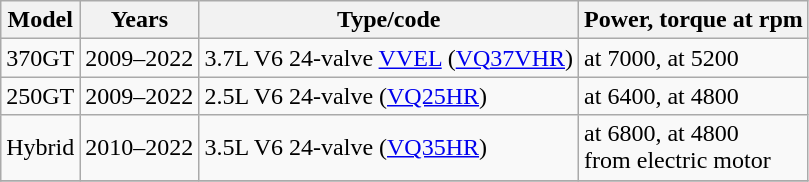<table class="wikitable">
<tr>
<th>Model</th>
<th>Years</th>
<th>Type/code</th>
<th>Power, torque at rpm</th>
</tr>
<tr>
<td>370GT</td>
<td>2009–2022</td>
<td>3.7L V6 24-valve <a href='#'>VVEL</a> (<a href='#'>VQ37VHR</a>)</td>
<td> at 7000,  at 5200</td>
</tr>
<tr>
<td>250GT</td>
<td>2009–2022</td>
<td>2.5L V6 24-valve (<a href='#'>VQ25HR</a>)</td>
<td> at 6400,  at 4800</td>
</tr>
<tr>
<td>Hybrid</td>
<td>2010–2022</td>
<td>3.5L V6 24-valve (<a href='#'>VQ35HR</a>)</td>
<td> at 6800,  at 4800 <br> from electric motor</td>
</tr>
<tr>
</tr>
</table>
